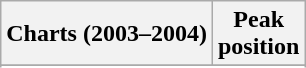<table class="wikitable sortable plainrowheaders" style="text-align:center">
<tr>
<th>Charts (2003–2004)</th>
<th>Peak<br>position</th>
</tr>
<tr>
</tr>
<tr>
</tr>
<tr>
</tr>
<tr>
</tr>
<tr>
</tr>
<tr>
</tr>
</table>
